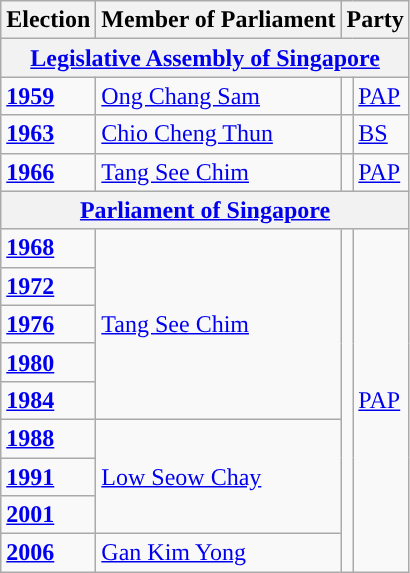<table class="wikitable">
<tr>
<th>Election</th>
<th>Member of Parliament</th>
<th colspan="2">Party</th>
</tr>
<tr>
<th colspan="4"><a href='#'>Legislative Assembly of Singapore</a></th>
</tr>
<tr>
<td><a href='#'><strong>1959</strong></a></td>
<td><a href='#'>Ong Chang Sam</a></td>
<td></td>
<td><a href='#'>PAP</a></td>
</tr>
<tr>
<td><a href='#'><strong>1963</strong></a></td>
<td><a href='#'>Chio Cheng Thun</a></td>
<td></td>
<td><a href='#'>BS</a></td>
</tr>
<tr>
<td><a href='#'><strong>1966</strong></a></td>
<td><a href='#'>Tang See Chim</a></td>
<td></td>
<td><a href='#'>PAP</a></td>
</tr>
<tr>
<th colspan="4"><a href='#'>Parliament of Singapore</a></th>
</tr>
<tr>
<td><a href='#'><strong>1968</strong></a></td>
<td rowspan="5"><a href='#'>Tang See Chim</a></td>
<td rowspan="9"></td>
<td rowspan="9"><a href='#'>PAP</a></td>
</tr>
<tr>
<td><a href='#'><strong>1972</strong></a></td>
</tr>
<tr>
<td><a href='#'><strong>1976</strong></a></td>
</tr>
<tr>
<td><a href='#'><strong>1980</strong></a></td>
</tr>
<tr>
<td><a href='#'><strong>1984</strong></a></td>
</tr>
<tr>
<td><a href='#'><strong>1988</strong></a></td>
<td rowspan="3"><a href='#'>Low Seow Chay</a></td>
</tr>
<tr>
<td><a href='#'><strong>1991</strong></a></td>
</tr>
<tr>
<td><a href='#'><strong>2001</strong></a></td>
</tr>
<tr>
<td><a href='#'><strong>2006</strong></a></td>
<td><a href='#'>Gan Kim Yong</a></td>
</tr>
</table>
